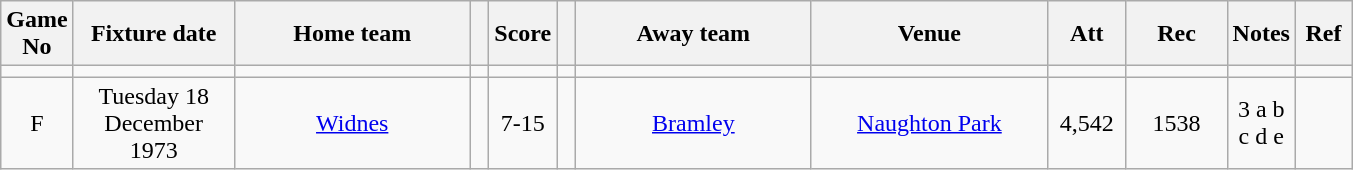<table class="wikitable" style="text-align:center;">
<tr>
<th width=20 abbr="No">Game No</th>
<th width=100 abbr="Date">Fixture date</th>
<th width=150 abbr="Home team">Home team</th>
<th width=5 abbr="space"></th>
<th width=20 abbr="Score">Score</th>
<th width=5 abbr="space"></th>
<th width=150 abbr="Away team">Away team</th>
<th width=150 abbr="Venue">Venue</th>
<th width=45 abbr="Att">Att</th>
<th width=60 abbr="Rec">Rec</th>
<th width=20 abbr="Notes">Notes</th>
<th width=30 abbr="Ref">Ref</th>
</tr>
<tr>
<td></td>
<td></td>
<td></td>
<td></td>
<td></td>
<td></td>
<td></td>
<td></td>
<td></td>
<td></td>
<td></td>
</tr>
<tr>
<td>F</td>
<td>Tuesday 18 December 1973</td>
<td><a href='#'>Widnes</a></td>
<td></td>
<td>7-15</td>
<td></td>
<td><a href='#'>Bramley</a></td>
<td><a href='#'>Naughton Park</a></td>
<td>4,542</td>
<td>1538</td>
<td>3 a b c d e</td>
<td></td>
</tr>
</table>
